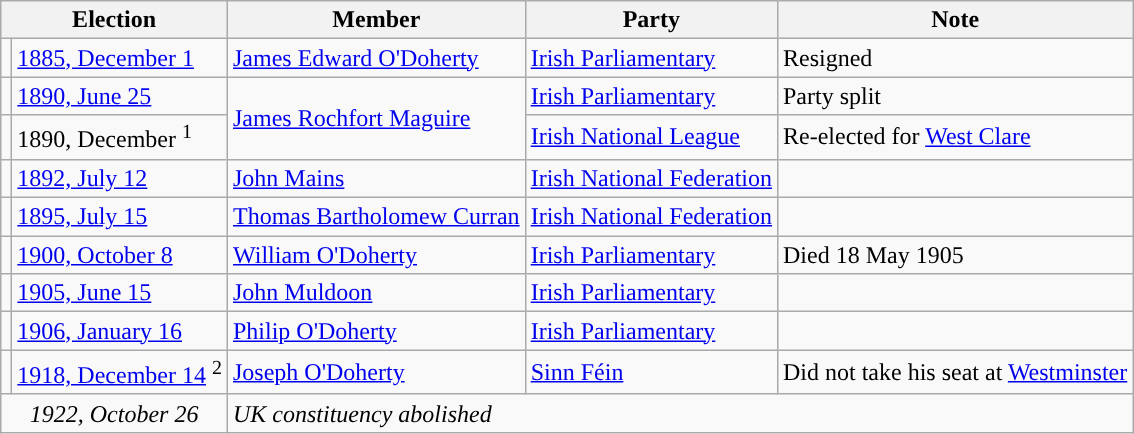<table class="wikitable">
<tr>
<th colspan="2">Election</th>
<th>Member</th>
<th>Party</th>
<th>Note</th>
</tr>
<tr>
<td style="color:inherit;background-color: "></td>
<td><a href='#'>1885, December 1</a></td>
<td><a href='#'>James Edward O'Doherty</a></td>
<td><a href='#'>Irish Parliamentary</a></td>
<td>Resigned</td>
</tr>
<tr>
<td style="color:inherit;background-color: "></td>
<td><a href='#'>1890, June 25</a></td>
<td rowspan="2"><a href='#'>James Rochfort Maguire</a></td>
<td><a href='#'>Irish Parliamentary</a></td>
<td>Party split</td>
</tr>
<tr>
<td style="color:inherit;background-color: "></td>
<td>1890, December <sup>1</sup></td>
<td><a href='#'>Irish National League</a></td>
<td>Re-elected for <a href='#'>West Clare</a></td>
</tr>
<tr>
<td style="color:inherit;background-color: "></td>
<td><a href='#'>1892, July 12</a></td>
<td><a href='#'>John Mains</a></td>
<td><a href='#'>Irish National Federation</a></td>
<td></td>
</tr>
<tr>
<td style="color:inherit;background-color: "></td>
<td><a href='#'>1895, July 15</a></td>
<td><a href='#'>Thomas Bartholomew Curran</a></td>
<td><a href='#'>Irish National Federation</a></td>
<td></td>
</tr>
<tr>
<td style="color:inherit;background-color: "></td>
<td><a href='#'>1900, October 8</a></td>
<td><a href='#'>William O'Doherty</a></td>
<td><a href='#'>Irish Parliamentary</a></td>
<td>Died 18 May 1905</td>
</tr>
<tr>
<td style="color:inherit;background-color: "></td>
<td><a href='#'>1905, June 15</a></td>
<td><a href='#'>John Muldoon</a></td>
<td><a href='#'>Irish Parliamentary</a></td>
<td></td>
</tr>
<tr>
<td style="color:inherit;background-color: "></td>
<td><a href='#'>1906, January 16</a></td>
<td><a href='#'>Philip O'Doherty</a></td>
<td><a href='#'>Irish Parliamentary</a></td>
<td></td>
</tr>
<tr>
<td style="color:inherit;background-color: "></td>
<td><a href='#'>1918, December 14</a> <sup>2</sup></td>
<td><a href='#'>Joseph O'Doherty</a></td>
<td><a href='#'>Sinn Féin</a></td>
<td>Did not take his seat at <a href='#'>Westminster</a></td>
</tr>
<tr>
<td colspan="2" align="center"><em>1922, October 26</em></td>
<td colspan="3"><em>UK constituency abolished</em></td>
</tr>
</table>
